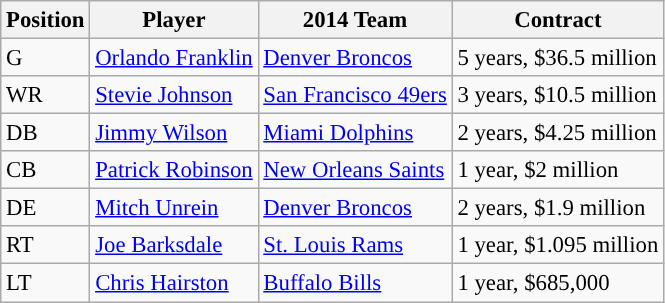<table class="wikitable" style="font-size: 95%; text-align: left">
<tr>
<th>Position</th>
<th>Player</th>
<th>2014 Team</th>
<th>Contract</th>
</tr>
<tr>
<td>G</td>
<td><a href='#'>Orlando Franklin</a></td>
<td><a href='#'>Denver Broncos</a></td>
<td>5 years, $36.5 million</td>
</tr>
<tr>
<td>WR</td>
<td><a href='#'>Stevie Johnson</a></td>
<td><a href='#'>San Francisco 49ers</a></td>
<td>3 years, $10.5 million</td>
</tr>
<tr>
<td>DB</td>
<td><a href='#'>Jimmy Wilson</a></td>
<td><a href='#'>Miami Dolphins</a></td>
<td>2 years, $4.25 million</td>
</tr>
<tr>
<td>CB</td>
<td><a href='#'>Patrick Robinson</a></td>
<td><a href='#'>New Orleans Saints</a></td>
<td>1 year, $2 million</td>
</tr>
<tr>
<td>DE</td>
<td><a href='#'>Mitch Unrein</a></td>
<td><a href='#'>Denver Broncos</a></td>
<td>2 years, $1.9 million</td>
</tr>
<tr>
<td>RT</td>
<td><a href='#'>Joe Barksdale</a></td>
<td><a href='#'>St. Louis Rams</a></td>
<td>1 year, $1.095 million</td>
</tr>
<tr>
<td>LT</td>
<td><a href='#'>Chris Hairston</a></td>
<td><a href='#'>Buffalo Bills</a></td>
<td>1 year, $685,000</td>
</tr>
</table>
